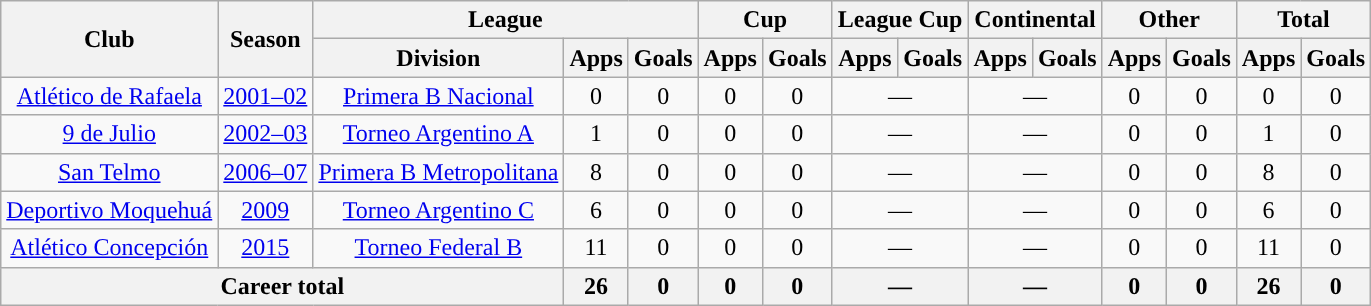<table class="wikitable" style="text-align:center">
<tr>
<th rowspan="2">Club</th>
<th rowspan="2">Season</th>
<th colspan="3">League</th>
<th colspan="2">Cup</th>
<th colspan="2">League Cup</th>
<th colspan="2">Continental</th>
<th colspan="2">Other</th>
<th colspan="2">Total</th>
</tr>
<tr>
<th>Division</th>
<th>Apps</th>
<th>Goals</th>
<th>Apps</th>
<th>Goals</th>
<th>Apps</th>
<th>Goals</th>
<th>Apps</th>
<th>Goals</th>
<th>Apps</th>
<th>Goals</th>
<th>Apps</th>
<th>Goals</th>
</tr>
<tr>
<td rowspan="1"><a href='#'>Atlético de Rafaela</a></td>
<td><a href='#'>2001–02</a></td>
<td rowspan="1"><a href='#'>Primera B Nacional</a></td>
<td>0</td>
<td>0</td>
<td>0</td>
<td>0</td>
<td colspan="2">—</td>
<td colspan="2">—</td>
<td>0</td>
<td>0</td>
<td>0</td>
<td>0</td>
</tr>
<tr>
<td rowspan="1"><a href='#'>9 de Julio</a></td>
<td><a href='#'>2002–03</a></td>
<td rowspan="1"><a href='#'>Torneo Argentino A</a></td>
<td>1</td>
<td>0</td>
<td>0</td>
<td>0</td>
<td colspan="2">—</td>
<td colspan="2">—</td>
<td>0</td>
<td>0</td>
<td>1</td>
<td>0</td>
</tr>
<tr>
<td rowspan="1"><a href='#'>San Telmo</a></td>
<td><a href='#'>2006–07</a></td>
<td rowspan="1"><a href='#'>Primera B Metropolitana</a></td>
<td>8</td>
<td>0</td>
<td>0</td>
<td>0</td>
<td colspan="2">—</td>
<td colspan="2">—</td>
<td>0</td>
<td>0</td>
<td>8</td>
<td>0</td>
</tr>
<tr>
<td rowspan="1"><a href='#'>Deportivo Moquehuá</a></td>
<td><a href='#'>2009</a></td>
<td rowspan="1"><a href='#'>Torneo Argentino C</a></td>
<td>6</td>
<td>0</td>
<td>0</td>
<td>0</td>
<td colspan="2">—</td>
<td colspan="2">—</td>
<td>0</td>
<td>0</td>
<td>6</td>
<td>0</td>
</tr>
<tr>
<td rowspan="1"><a href='#'>Atlético Concepción</a></td>
<td><a href='#'>2015</a></td>
<td rowspan="1"><a href='#'>Torneo Federal B</a></td>
<td>11</td>
<td>0</td>
<td>0</td>
<td>0</td>
<td colspan="2">—</td>
<td colspan="2">—</td>
<td>0</td>
<td>0</td>
<td>11</td>
<td>0</td>
</tr>
<tr>
<th colspan="3">Career total</th>
<th>26</th>
<th>0</th>
<th>0</th>
<th>0</th>
<th colspan="2">—</th>
<th colspan="2">—</th>
<th>0</th>
<th>0</th>
<th>26</th>
<th>0</th>
</tr>
</table>
